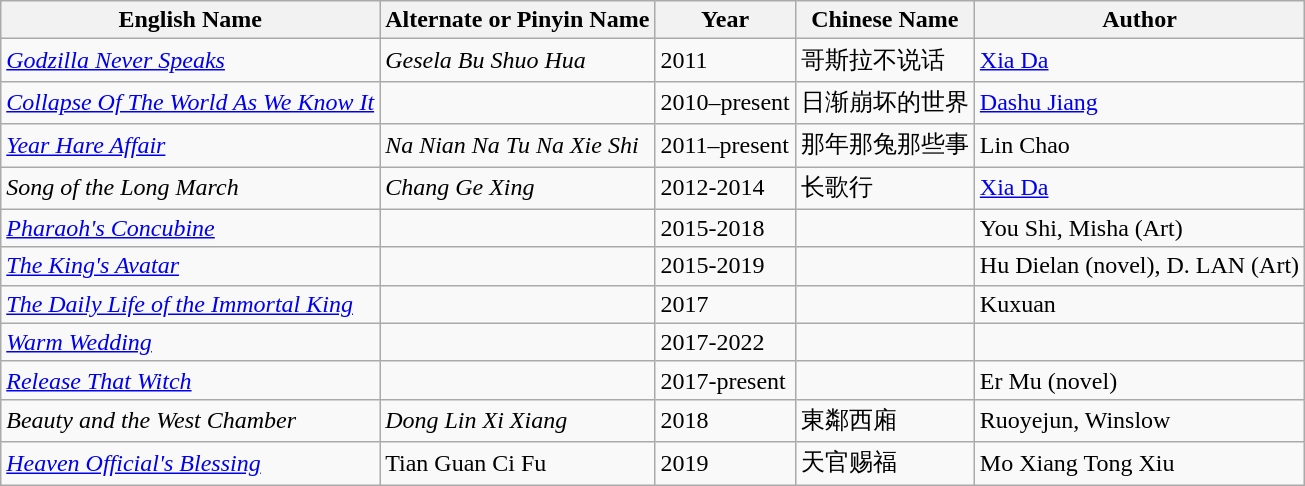<table class="wikitable">
<tr>
<th>English Name</th>
<th>Alternate or Pinyin Name</th>
<th>Year</th>
<th>Chinese Name</th>
<th>Author</th>
</tr>
<tr>
<td><em><a href='#'>Godzilla Never Speaks</a></em></td>
<td><em>Gesela Bu Shuo Hua</em></td>
<td>2011</td>
<td>哥斯拉不说话</td>
<td><a href='#'>Xia Da</a></td>
</tr>
<tr>
<td><em><a href='#'>Collapse Of The World As We Know It</a></em></td>
<td></td>
<td>2010–present</td>
<td>日渐崩坏的世界</td>
<td><a href='#'>Dashu Jiang</a></td>
</tr>
<tr>
<td><em><a href='#'>Year Hare Affair</a></em></td>
<td><em>Na Nian Na Tu Na Xie Shi</em></td>
<td>2011–present</td>
<td>那年那兔那些事</td>
<td>Lin Chao</td>
</tr>
<tr>
<td><em>Song of the Long March</em></td>
<td><em>Chang Ge Xing</em></td>
<td>2012-2014</td>
<td>长歌行</td>
<td><a href='#'>Xia Da</a></td>
</tr>
<tr>
<td><em><a href='#'>Pharaoh's Concubine</a></em></td>
<td></td>
<td>2015-2018</td>
<td></td>
<td>You Shi, Misha (Art)</td>
</tr>
<tr>
<td><em><a href='#'>The King's Avatar</a></em></td>
<td></td>
<td>2015-2019</td>
<td></td>
<td>Hu Dielan (novel), D. LAN (Art)</td>
</tr>
<tr>
<td><em><a href='#'>The Daily Life of the Immortal King</a></em></td>
<td></td>
<td>2017</td>
<td></td>
<td>Kuxuan</td>
</tr>
<tr>
<td><em><a href='#'>Warm Wedding</a></em></td>
<td></td>
<td>2017-2022</td>
<td></td>
<td></td>
</tr>
<tr>
<td><em><a href='#'>Release That Witch</a></em></td>
<td></td>
<td>2017-present</td>
<td></td>
<td>Er Mu (novel)</td>
</tr>
<tr>
<td><em>Beauty and the West Chamber</em></td>
<td><em>Dong Lin Xi Xiang</em></td>
<td>2018</td>
<td>東鄰西廂</td>
<td>Ruoyejun, Winslow</td>
</tr>
<tr>
<td><em><a href='#'>Heaven Official's Blessing</a></em></td>
<td>Tian Guan Ci Fu</td>
<td>2019</td>
<td>天官赐福</td>
<td>Mo Xiang Tong Xiu</td>
</tr>
</table>
